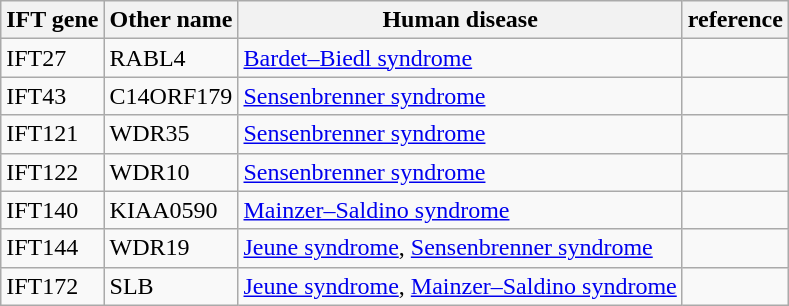<table class="wikitable">
<tr>
<th>IFT gene</th>
<th>Other name</th>
<th>Human disease</th>
<th>reference</th>
</tr>
<tr>
<td>IFT27</td>
<td>RABL4</td>
<td><a href='#'>Bardet–Biedl syndrome</a></td>
<td></td>
</tr>
<tr>
<td>IFT43</td>
<td>C14ORF179</td>
<td><a href='#'>Sensenbrenner syndrome</a></td>
<td></td>
</tr>
<tr>
<td>IFT121</td>
<td>WDR35</td>
<td><a href='#'>Sensenbrenner syndrome</a></td>
<td></td>
</tr>
<tr>
<td>IFT122</td>
<td>WDR10</td>
<td><a href='#'>Sensenbrenner syndrome</a></td>
<td></td>
</tr>
<tr>
<td>IFT140</td>
<td>KIAA0590</td>
<td><a href='#'>Mainzer–Saldino syndrome</a></td>
<td></td>
</tr>
<tr>
<td>IFT144</td>
<td>WDR19</td>
<td><a href='#'>Jeune syndrome</a>, <a href='#'>Sensenbrenner syndrome</a></td>
<td></td>
</tr>
<tr>
<td>IFT172</td>
<td>SLB</td>
<td><a href='#'>Jeune syndrome</a>, <a href='#'>Mainzer–Saldino syndrome</a></td>
<td></td>
</tr>
</table>
